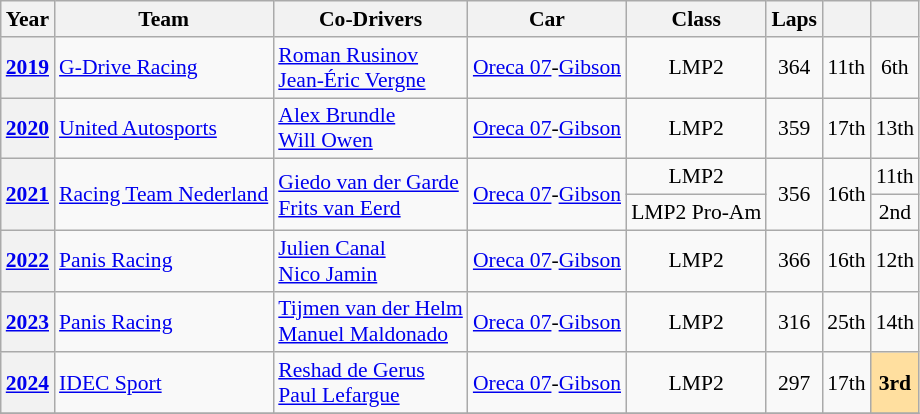<table class="wikitable" style="text-align:center; font-size:90%">
<tr>
<th>Year</th>
<th>Team</th>
<th>Co-Drivers</th>
<th>Car</th>
<th>Class</th>
<th>Laps</th>
<th></th>
<th></th>
</tr>
<tr>
<th><a href='#'>2019</a></th>
<td align="left"nowrap> <a href='#'>G-Drive Racing</a></td>
<td align="left"nowrap> <a href='#'>Roman Rusinov</a><br> <a href='#'>Jean-Éric Vergne</a></td>
<td align="left"nowrap><a href='#'>Oreca 07</a>-<a href='#'>Gibson</a></td>
<td>LMP2</td>
<td>364</td>
<td>11th</td>
<td>6th</td>
</tr>
<tr>
<th><a href='#'>2020</a></th>
<td align="left"nowrap> <a href='#'>United Autosports</a></td>
<td align="left"nowrap> <a href='#'>Alex Brundle</a><br> <a href='#'>Will Owen</a></td>
<td align="left"nowrap><a href='#'>Oreca 07</a>-<a href='#'>Gibson</a></td>
<td>LMP2</td>
<td>359</td>
<td>17th</td>
<td>13th</td>
</tr>
<tr>
<th rowspan=2><a href='#'>2021</a></th>
<td rowspan=2 align="left"nowrap> <a href='#'>Racing Team Nederland</a></td>
<td rowspan=2 align="left"nowrap> <a href='#'>Giedo van der Garde</a><br> <a href='#'>Frits van Eerd</a></td>
<td rowspan=2 align="left"nowrap><a href='#'>Oreca 07</a>-<a href='#'>Gibson</a></td>
<td>LMP2</td>
<td rowspan=2>356</td>
<td rowspan=2>16th</td>
<td>11th</td>
</tr>
<tr>
<td>LMP2 Pro-Am</td>
<td>2nd</td>
</tr>
<tr>
<th><a href='#'>2022</a></th>
<td align="left"nowrap> <a href='#'>Panis Racing</a></td>
<td align="left"nowrap> <a href='#'>Julien Canal</a><br> <a href='#'>Nico Jamin</a></td>
<td align="left"nowrap><a href='#'>Oreca 07</a>-<a href='#'>Gibson</a></td>
<td>LMP2</td>
<td>366</td>
<td>16th</td>
<td>12th</td>
</tr>
<tr>
<th><a href='#'>2023</a></th>
<td align="left"nowrap> <a href='#'>Panis Racing</a></td>
<td align="left"nowrap> <a href='#'>Tijmen van der Helm</a><br> <a href='#'>Manuel Maldonado</a></td>
<td align="left"nowrap><a href='#'>Oreca 07</a>-<a href='#'>Gibson</a></td>
<td>LMP2</td>
<td>316</td>
<td>25th</td>
<td>14th</td>
</tr>
<tr>
<th><a href='#'>2024</a></th>
<td align="left"nowrap> <a href='#'>IDEC Sport</a></td>
<td align="left"nowrap> <a href='#'>Reshad de Gerus</a><br> <a href='#'>Paul Lefargue</a></td>
<td align="left"nowrap><a href='#'>Oreca 07</a>-<a href='#'>Gibson</a></td>
<td>LMP2</td>
<td>297</td>
<td>17th</td>
<td style="background:#FFDF9F;"><strong>3rd</strong></td>
</tr>
<tr>
</tr>
</table>
